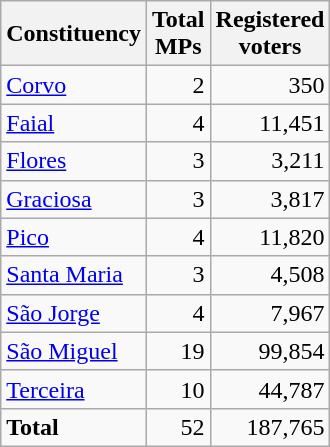<table class="wikitable sortable" style="text-align:right">
<tr>
<th>Constituency</th>
<th>Total <br>MPs</th>
<th>Registered<br>voters</th>
</tr>
<tr>
<td align="left"><a href='#'>Corvo</a></td>
<td>2</td>
<td>350</td>
</tr>
<tr>
<td align="left"><a href='#'>Faial</a></td>
<td>4</td>
<td>11,451</td>
</tr>
<tr>
<td align="left"><a href='#'>Flores</a></td>
<td>3</td>
<td>3,211</td>
</tr>
<tr>
<td align="left"><a href='#'>Graciosa</a></td>
<td>3</td>
<td>3,817</td>
</tr>
<tr>
<td align="left"><a href='#'>Pico</a></td>
<td>4</td>
<td>11,820</td>
</tr>
<tr>
<td align="left"><a href='#'>Santa Maria</a></td>
<td>3</td>
<td>4,508</td>
</tr>
<tr>
<td align="left"><a href='#'>São Jorge</a></td>
<td>4</td>
<td>7,967</td>
</tr>
<tr>
<td align="left"><a href='#'>São Miguel</a></td>
<td>19</td>
<td>99,854</td>
</tr>
<tr>
<td align="left"><a href='#'>Terceira</a></td>
<td>10</td>
<td>44,787</td>
</tr>
<tr>
<td align="left"><strong>Total</strong></td>
<td>52</td>
<td>187,765</td>
</tr>
</table>
